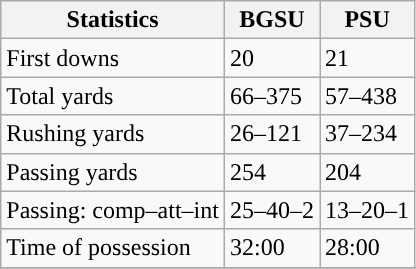<table class="wikitable" style="float: left;">
<tr>
<th>Statistics</th>
<th>BGSU</th>
<th>PSU</th>
</tr>
<tr>
<td>First downs</td>
<td>20</td>
<td>21</td>
</tr>
<tr>
<td>Total yards</td>
<td>66–375</td>
<td>57–438</td>
</tr>
<tr>
<td>Rushing yards</td>
<td>26–121</td>
<td>37–234</td>
</tr>
<tr>
<td>Passing yards</td>
<td>254</td>
<td>204</td>
</tr>
<tr>
<td>Passing: comp–att–int</td>
<td>25–40–2</td>
<td>13–20–1</td>
</tr>
<tr>
<td>Time of possession</td>
<td>32:00</td>
<td>28:00</td>
</tr>
<tr>
</tr>
</table>
